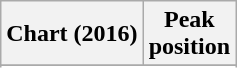<table class="wikitable sortable plainrowheaders" style="text-align:center">
<tr>
<th scope="col">Chart (2016)</th>
<th scope="col">Peak<br> position</th>
</tr>
<tr>
</tr>
<tr>
</tr>
<tr>
</tr>
</table>
